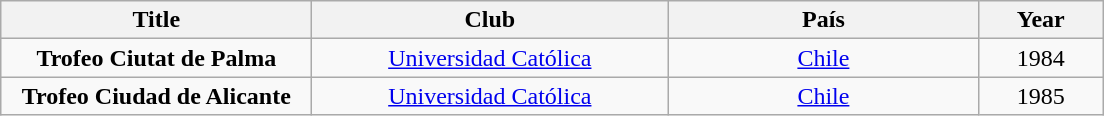<table class="wikitable">
<tr>
<th width="200">Title</th>
<th width="230">Club</th>
<th width="200">País</th>
<th width="75">Year</th>
</tr>
<tr align=center>
<td><strong>Trofeo Ciutat de Palma</strong></td>
<td><a href='#'>Universidad Católica</a></td>
<td><a href='#'>Chile</a></td>
<td>1984</td>
</tr>
<tr align=center>
<td><strong>Trofeo Ciudad de Alicante</strong></td>
<td><a href='#'>Universidad Católica</a></td>
<td><a href='#'>Chile</a></td>
<td>1985</td>
</tr>
</table>
